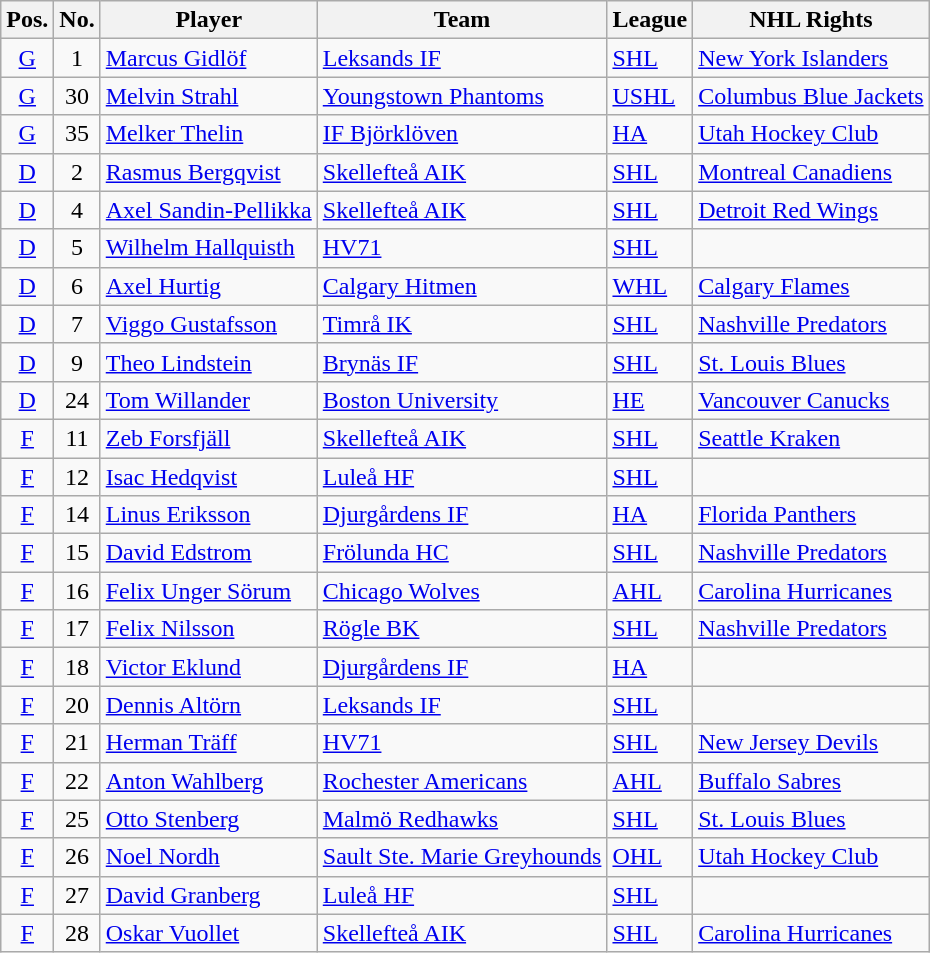<table class="wikitable sortable">
<tr>
<th>Pos.</th>
<th>No.</th>
<th>Player</th>
<th>Team</th>
<th>League</th>
<th>NHL Rights</th>
</tr>
<tr>
<td style="text-align:center;"><a href='#'>G</a></td>
<td style="text-align:center;">1</td>
<td><a href='#'>Marcus Gidlöf</a></td>
<td> <a href='#'>Leksands IF</a></td>
<td> <a href='#'>SHL</a></td>
<td><a href='#'>New York Islanders</a></td>
</tr>
<tr>
<td style="text-align:center;"><a href='#'>G</a></td>
<td style="text-align:center;">30</td>
<td><a href='#'>Melvin Strahl</a></td>
<td> <a href='#'>Youngstown Phantoms</a></td>
<td> <a href='#'>USHL</a></td>
<td><a href='#'>Columbus Blue Jackets</a></td>
</tr>
<tr>
<td style="text-align:center;"><a href='#'>G</a></td>
<td style="text-align:center;">35</td>
<td><a href='#'>Melker Thelin</a></td>
<td> <a href='#'>IF Björklöven</a></td>
<td> <a href='#'>HA</a></td>
<td><a href='#'>Utah Hockey Club</a></td>
</tr>
<tr>
<td style="text-align:center;"><a href='#'>D</a></td>
<td style="text-align:center;">2</td>
<td><a href='#'>Rasmus Bergqvist</a></td>
<td> <a href='#'>Skellefteå AIK</a></td>
<td> <a href='#'>SHL</a></td>
<td><a href='#'>Montreal Canadiens</a></td>
</tr>
<tr>
<td style="text-align:center;"><a href='#'>D</a></td>
<td style="text-align:center;">4</td>
<td><a href='#'>Axel Sandin-Pellikka</a></td>
<td> <a href='#'>Skellefteå AIK</a></td>
<td> <a href='#'>SHL</a></td>
<td><a href='#'>Detroit Red Wings</a></td>
</tr>
<tr>
<td style="text-align:center;"><a href='#'>D</a></td>
<td style="text-align:center;">5</td>
<td><a href='#'>Wilhelm Hallquisth</a></td>
<td> <a href='#'>HV71</a></td>
<td> <a href='#'>SHL</a></td>
<td></td>
</tr>
<tr>
<td style="text-align:center;"><a href='#'>D</a></td>
<td style="text-align:center;">6</td>
<td><a href='#'>Axel Hurtig</a></td>
<td> <a href='#'>Calgary Hitmen</a></td>
<td> <a href='#'>WHL</a></td>
<td><a href='#'>Calgary Flames</a></td>
</tr>
<tr>
<td style="text-align:center;"><a href='#'>D</a></td>
<td style="text-align:center;">7</td>
<td><a href='#'>Viggo Gustafsson</a></td>
<td> <a href='#'>Timrå IK</a></td>
<td> <a href='#'>SHL</a></td>
<td><a href='#'>Nashville Predators</a></td>
</tr>
<tr>
<td style="text-align:center;"><a href='#'>D</a></td>
<td style="text-align:center;">9</td>
<td><a href='#'>Theo Lindstein</a></td>
<td> <a href='#'>Brynäs IF</a></td>
<td> <a href='#'>SHL</a></td>
<td><a href='#'>St. Louis Blues</a></td>
</tr>
<tr>
<td style="text-align:center;"><a href='#'>D</a></td>
<td style="text-align:center;">24</td>
<td><a href='#'>Tom Willander</a></td>
<td> <a href='#'>Boston University</a></td>
<td> <a href='#'>HE</a></td>
<td><a href='#'>Vancouver Canucks</a></td>
</tr>
<tr>
<td style="text-align:center;"><a href='#'>F</a></td>
<td style="text-align:center;">11</td>
<td><a href='#'>Zeb Forsfjäll</a></td>
<td> <a href='#'>Skellefteå AIK</a></td>
<td> <a href='#'>SHL</a></td>
<td><a href='#'>Seattle Kraken</a></td>
</tr>
<tr>
<td style="text-align:center;"><a href='#'>F</a></td>
<td style="text-align:center;">12</td>
<td><a href='#'>Isac Hedqvist</a></td>
<td> <a href='#'>Luleå HF</a></td>
<td> <a href='#'>SHL</a></td>
<td></td>
</tr>
<tr>
<td style="text-align:center;"><a href='#'>F</a></td>
<td style="text-align:center;">14</td>
<td><a href='#'>Linus Eriksson</a></td>
<td> <a href='#'>Djurgårdens IF</a></td>
<td> <a href='#'>HA</a></td>
<td><a href='#'>Florida Panthers</a></td>
</tr>
<tr>
<td style="text-align:center;"><a href='#'>F</a></td>
<td style="text-align:center;">15</td>
<td><a href='#'>David Edstrom</a></td>
<td> <a href='#'>Frölunda HC</a></td>
<td> <a href='#'>SHL</a></td>
<td><a href='#'>Nashville Predators</a></td>
</tr>
<tr>
<td style="text-align:center;"><a href='#'>F</a></td>
<td style="text-align:center;">16</td>
<td><a href='#'>Felix Unger Sörum</a></td>
<td> <a href='#'>Chicago Wolves</a></td>
<td> <a href='#'>AHL</a></td>
<td><a href='#'>Carolina Hurricanes</a></td>
</tr>
<tr>
<td style="text-align:center;"><a href='#'>F</a></td>
<td style="text-align:center;">17</td>
<td><a href='#'>Felix Nilsson</a></td>
<td> <a href='#'>Rögle BK</a></td>
<td> <a href='#'>SHL</a></td>
<td><a href='#'>Nashville Predators</a></td>
</tr>
<tr>
<td style="text-align:center;"><a href='#'>F</a></td>
<td style="text-align:center;">18</td>
<td><a href='#'>Victor Eklund</a></td>
<td> <a href='#'>Djurgårdens IF</a></td>
<td> <a href='#'>HA</a></td>
<td></td>
</tr>
<tr>
<td style="text-align:center;"><a href='#'>F</a></td>
<td style="text-align:center;">20</td>
<td><a href='#'>Dennis Altörn</a></td>
<td> <a href='#'>Leksands IF</a></td>
<td> <a href='#'>SHL</a></td>
<td></td>
</tr>
<tr>
<td style="text-align:center;"><a href='#'>F</a></td>
<td style="text-align:center;">21</td>
<td><a href='#'>Herman Träff</a></td>
<td> <a href='#'>HV71</a></td>
<td> <a href='#'>SHL</a></td>
<td><a href='#'>New Jersey Devils</a></td>
</tr>
<tr>
<td style="text-align:center;"><a href='#'>F</a></td>
<td style="text-align:center;">22</td>
<td><a href='#'>Anton Wahlberg</a></td>
<td> <a href='#'>Rochester Americans</a></td>
<td> <a href='#'>AHL</a></td>
<td><a href='#'>Buffalo Sabres</a></td>
</tr>
<tr>
<td style="text-align:center;"><a href='#'>F</a></td>
<td style="text-align:center;">25</td>
<td><a href='#'>Otto Stenberg</a></td>
<td> <a href='#'>Malmö Redhawks</a></td>
<td> <a href='#'>SHL</a></td>
<td><a href='#'>St. Louis Blues</a></td>
</tr>
<tr>
<td style="text-align:center;"><a href='#'>F</a></td>
<td style="text-align:center;">26</td>
<td><a href='#'>Noel Nordh</a></td>
<td> <a href='#'>Sault Ste. Marie Greyhounds</a></td>
<td> <a href='#'>OHL</a></td>
<td><a href='#'>Utah Hockey Club</a></td>
</tr>
<tr>
<td style="text-align:center;"><a href='#'>F</a></td>
<td style="text-align:center;">27</td>
<td><a href='#'>David Granberg</a></td>
<td> <a href='#'>Luleå HF</a></td>
<td> <a href='#'>SHL</a></td>
<td></td>
</tr>
<tr>
<td style="text-align:center;"><a href='#'>F</a></td>
<td style="text-align:center;">28</td>
<td><a href='#'>Oskar Vuollet</a></td>
<td> <a href='#'>Skellefteå AIK</a></td>
<td> <a href='#'>SHL</a></td>
<td><a href='#'>Carolina Hurricanes</a></td>
</tr>
</table>
